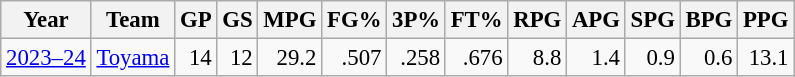<table class="wikitable sortable" style="font-size:95%; text-align:right;">
<tr>
<th align=center>Year</th>
<th>Team</th>
<th>GP</th>
<th>GS</th>
<th>MPG</th>
<th>FG%</th>
<th>3P%</th>
<th>FT%</th>
<th>RPG</th>
<th>APG</th>
<th>SPG</th>
<th>BPG</th>
<th>PPG</th>
</tr>
<tr>
<td><a href='#'>2023–24</a></td>
<td><a href='#'>Toyama</a></td>
<td>14</td>
<td>12</td>
<td>29.2</td>
<td>.507</td>
<td>.258</td>
<td>.676</td>
<td>8.8</td>
<td>1.4</td>
<td>0.9</td>
<td>0.6</td>
<td>13.1</td>
</tr>
</table>
